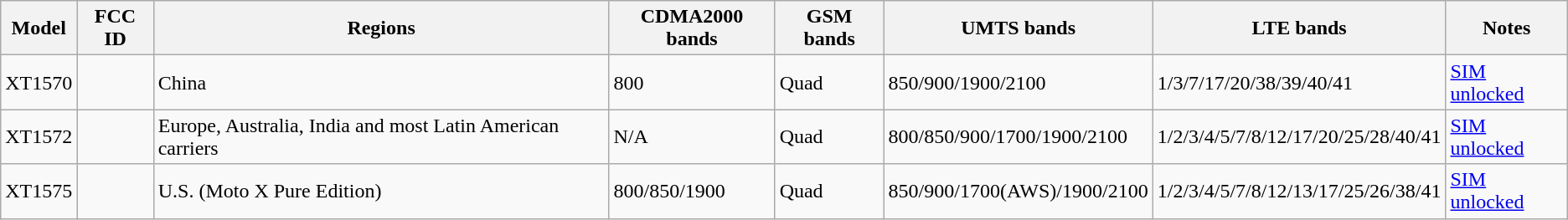<table class="wikitable">
<tr>
<th>Model</th>
<th>FCC ID</th>
<th>Regions</th>
<th>CDMA2000 bands</th>
<th>GSM bands</th>
<th>UMTS bands</th>
<th>LTE bands</th>
<th>Notes</th>
</tr>
<tr>
<td>XT1570</td>
<td></td>
<td>China</td>
<td>800</td>
<td>Quad</td>
<td>850/900/1900/2100</td>
<td>1/3/7/17/20/38/39/40/41</td>
<td><a href='#'>SIM unlocked</a></td>
</tr>
<tr>
<td>XT1572</td>
<td></td>
<td>Europe, Australia, India and most Latin American carriers</td>
<td>N/A</td>
<td>Quad</td>
<td>800/850/900/1700/1900/2100</td>
<td>1/2/3/4/5/7/8/12/17/20/25/28/40/41</td>
<td><a href='#'>SIM unlocked</a></td>
</tr>
<tr>
<td>XT1575</td>
<td></td>
<td>U.S. (Moto X Pure Edition)</td>
<td>800/850/1900</td>
<td>Quad</td>
<td>850/900/1700(AWS)/1900/2100</td>
<td>1/2/3/4/5/7/8/12/13/17/25/26/38/41</td>
<td><a href='#'>SIM unlocked</a></td>
</tr>
</table>
